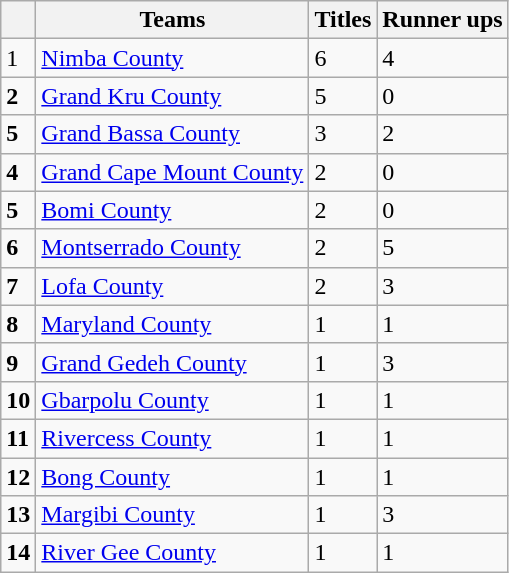<table class="wikitable">
<tr>
<th></th>
<th>Teams</th>
<th>Titles</th>
<th>Runner ups</th>
</tr>
<tr>
<td>1</td>
<td><a href='#'>Nimba County</a></td>
<td>6</td>
<td>4</td>
</tr>
<tr>
<td><strong>2</strong></td>
<td><a href='#'>Grand Kru County</a></td>
<td>5</td>
<td>0</td>
</tr>
<tr>
<td><strong>5</strong></td>
<td><a href='#'>Grand Bassa County</a></td>
<td>3</td>
<td>2</td>
</tr>
<tr>
<td><strong>4</strong></td>
<td><a href='#'>Grand Cape Mount County</a></td>
<td>2</td>
<td>0</td>
</tr>
<tr>
<td><strong>5</strong></td>
<td><a href='#'>Bomi County</a></td>
<td>2</td>
<td>0</td>
</tr>
<tr>
<td><strong>6</strong></td>
<td><a href='#'>Montserrado County</a></td>
<td>2</td>
<td>5</td>
</tr>
<tr>
<td><strong>7</strong></td>
<td><a href='#'>Lofa County</a></td>
<td>2</td>
<td>3</td>
</tr>
<tr>
<td><strong>8</strong></td>
<td><a href='#'>Maryland County</a></td>
<td>1</td>
<td>1</td>
</tr>
<tr>
<td><strong>9</strong></td>
<td><a href='#'>Grand Gedeh County</a></td>
<td>1</td>
<td>3</td>
</tr>
<tr>
<td><strong>10</strong></td>
<td><a href='#'>Gbarpolu County</a></td>
<td>1</td>
<td>1</td>
</tr>
<tr>
<td><strong>11</strong></td>
<td><a href='#'>Rivercess County</a></td>
<td>1</td>
<td>1</td>
</tr>
<tr>
<td><strong>12</strong></td>
<td><a href='#'>Bong County</a></td>
<td>1</td>
<td>1</td>
</tr>
<tr>
<td><strong>13</strong></td>
<td><a href='#'>Margibi County</a></td>
<td>1</td>
<td>3</td>
</tr>
<tr>
<td><strong>14</strong></td>
<td><a href='#'>River Gee County</a></td>
<td>1</td>
<td>1</td>
</tr>
</table>
